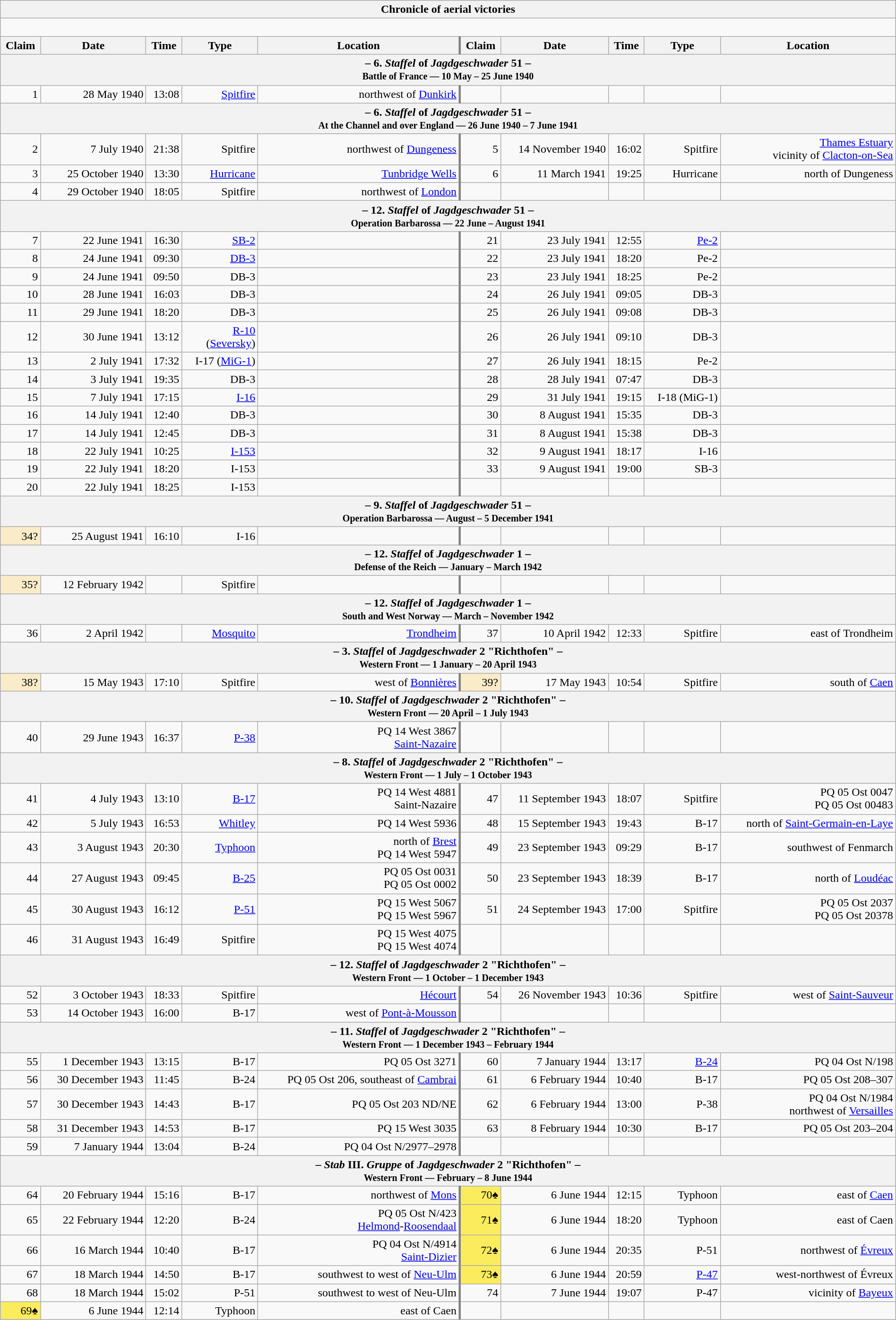<table class="wikitable plainrowheaders collapsible" style="margin-left: auto; margin-right: auto; border: none; text-align:right; width: 100%;">
<tr>
<th colspan="10">Chronicle of aerial victories</th>
</tr>
<tr>
<td colspan="10" style="text-align: left;"><br>
</td>
</tr>
<tr>
<th scope="col">Claim</th>
<th scope="col">Date</th>
<th scope="col">Time</th>
<th scope="col" width="100px">Type</th>
<th scope="col">Location</th>
<th scope="col" style="border-left: 3px solid grey;">Claim</th>
<th scope="col">Date</th>
<th scope="col">Time</th>
<th scope="col" width="100px">Type</th>
<th scope="col">Location</th>
</tr>
<tr>
<th colspan="10">– 6. <em>Staffel</em> of <em>Jagdgeschwader</em> 51 –<br><small>Battle of France — 10 May – 25 June 1940</small></th>
</tr>
<tr>
<td>1</td>
<td>28 May 1940</td>
<td>13:08</td>
<td><a href='#'>Spitfire</a></td>
<td>northwest of <a href='#'>Dunkirk</a></td>
<td style="border-left: 3px solid grey;"></td>
<td></td>
<td></td>
<td></td>
<td></td>
</tr>
<tr>
<th colspan="10">– 6. <em>Staffel</em> of <em>Jagdgeschwader</em> 51 –<br><small>At the Channel and over England — 26 June 1940 – 7 June 1941</small></th>
</tr>
<tr>
<td>2</td>
<td>7 July 1940</td>
<td>21:38</td>
<td>Spitfire</td>
<td>northwest of <a href='#'>Dungeness</a></td>
<td style="border-left: 3px solid grey;">5</td>
<td>14 November 1940</td>
<td>16:02</td>
<td>Spitfire</td>
<td><a href='#'>Thames Estuary</a><br>vicinity of <a href='#'>Clacton-on-Sea</a></td>
</tr>
<tr>
<td>3</td>
<td>25 October 1940</td>
<td>13:30</td>
<td><a href='#'>Hurricane</a></td>
<td><a href='#'>Tunbridge Wells</a></td>
<td style="border-left: 3px solid grey;">6</td>
<td>11 March 1941</td>
<td>19:25</td>
<td>Hurricane</td>
<td> north of Dungeness</td>
</tr>
<tr>
<td>4</td>
<td>29 October 1940</td>
<td>18:05</td>
<td>Spitfire</td>
<td> northwest of <a href='#'>London</a></td>
<td style="border-left: 3px solid grey;"></td>
<td></td>
<td></td>
<td></td>
<td></td>
</tr>
<tr>
<th colspan="10">– 12. <em>Staffel</em> of <em>Jagdgeschwader</em> 51 –<br><small>Operation Barbarossa — 22 June – August 1941</small></th>
</tr>
<tr>
<td>7</td>
<td>22 June 1941</td>
<td>16:30</td>
<td><a href='#'>SB-2</a></td>
<td></td>
<td style="border-left: 3px solid grey;">21</td>
<td>23 July 1941</td>
<td>12:55</td>
<td><a href='#'>Pe-2</a></td>
<td></td>
</tr>
<tr>
<td>8</td>
<td>24 June 1941</td>
<td>09:30</td>
<td><a href='#'>DB-3</a></td>
<td></td>
<td style="border-left: 3px solid grey;">22</td>
<td>23 July 1941</td>
<td>18:20</td>
<td>Pe-2</td>
<td></td>
</tr>
<tr>
<td>9</td>
<td>24 June 1941</td>
<td>09:50</td>
<td>DB-3</td>
<td></td>
<td style="border-left: 3px solid grey;">23</td>
<td>23 July 1941</td>
<td>18:25</td>
<td>Pe-2</td>
<td></td>
</tr>
<tr>
<td>10</td>
<td>28 June 1941</td>
<td>16:03</td>
<td>DB-3</td>
<td></td>
<td style="border-left: 3px solid grey;">24</td>
<td>26 July 1941</td>
<td>09:05</td>
<td>DB-3</td>
<td></td>
</tr>
<tr>
<td>11</td>
<td>29 June 1941</td>
<td>18:20</td>
<td>DB-3</td>
<td></td>
<td style="border-left: 3px solid grey;">25</td>
<td>26 July 1941</td>
<td>09:08</td>
<td>DB-3</td>
<td></td>
</tr>
<tr>
<td>12</td>
<td>30 June 1941</td>
<td>13:12</td>
<td><a href='#'>R-10</a> (<a href='#'>Seversky</a>)</td>
<td></td>
<td style="border-left: 3px solid grey;">26</td>
<td>26 July 1941</td>
<td>09:10</td>
<td>DB-3</td>
<td></td>
</tr>
<tr>
<td>13</td>
<td>2 July 1941</td>
<td>17:32</td>
<td>I-17 (<a href='#'>MiG-1</a>)</td>
<td></td>
<td style="border-left: 3px solid grey;">27</td>
<td>26 July 1941</td>
<td>18:15</td>
<td>Pe-2</td>
<td></td>
</tr>
<tr>
<td>14</td>
<td>3 July 1941</td>
<td>19:35</td>
<td>DB-3</td>
<td></td>
<td style="border-left: 3px solid grey;">28</td>
<td>28 July 1941</td>
<td>07:47</td>
<td>DB-3</td>
<td></td>
</tr>
<tr>
<td>15</td>
<td>7 July 1941</td>
<td>17:15</td>
<td><a href='#'>I-16</a></td>
<td></td>
<td style="border-left: 3px solid grey;">29</td>
<td>31 July 1941</td>
<td>19:15</td>
<td>I-18 (MiG-1)</td>
<td></td>
</tr>
<tr>
<td>16</td>
<td>14 July 1941</td>
<td>12:40</td>
<td>DB-3</td>
<td></td>
<td style="border-left: 3px solid grey;">30</td>
<td>8 August 1941</td>
<td>15:35</td>
<td>DB-3</td>
<td></td>
</tr>
<tr>
<td>17</td>
<td>14 July 1941</td>
<td>12:45</td>
<td>DB-3</td>
<td></td>
<td style="border-left: 3px solid grey;">31</td>
<td>8 August 1941</td>
<td>15:38</td>
<td>DB-3</td>
<td></td>
</tr>
<tr>
<td>18</td>
<td>22 July 1941</td>
<td>10:25</td>
<td><a href='#'>I-153</a></td>
<td></td>
<td style="border-left: 3px solid grey;">32</td>
<td>9 August 1941</td>
<td>18:17</td>
<td>I-16</td>
<td></td>
</tr>
<tr>
<td>19</td>
<td>22 July 1941</td>
<td>18:20</td>
<td>I-153</td>
<td></td>
<td style="border-left: 3px solid grey;">33</td>
<td>9 August 1941</td>
<td>19:00</td>
<td>SB-3</td>
<td></td>
</tr>
<tr>
<td>20</td>
<td>22 July 1941</td>
<td>18:25</td>
<td>I-153</td>
<td></td>
<td style="border-left: 3px solid grey;"></td>
<td></td>
<td></td>
<td></td>
<td></td>
</tr>
<tr>
<th colspan="10">– 9. <em>Staffel</em> of <em>Jagdgeschwader</em> 51 –<br><small>Operation Barbarossa — August – 5 December 1941</small></th>
</tr>
<tr>
<td style="background:#faecc8">34?</td>
<td>25 August 1941</td>
<td>16:10</td>
<td>I-16</td>
<td></td>
<td style="border-left: 3px solid grey;"></td>
<td></td>
<td></td>
<td></td>
<td></td>
</tr>
<tr>
<th colspan="10">– 12. <em>Staffel</em> of <em>Jagdgeschwader</em> 1 –<br><small>Defense of the Reich — January – March 1942</small></th>
</tr>
<tr>
<td style="background:#faecc8">35?</td>
<td>12 February 1942</td>
<td></td>
<td>Spitfire</td>
<td></td>
<td style="border-left: 3px solid grey;"></td>
<td></td>
<td></td>
<td></td>
<td></td>
</tr>
<tr>
<th colspan="10">– 12. <em>Staffel</em> of <em>Jagdgeschwader</em> 1 –<br><small>South and West Norway — March – November 1942</small></th>
</tr>
<tr>
<td>36</td>
<td>2 April 1942</td>
<td></td>
<td><a href='#'>Mosquito</a></td>
<td><a href='#'>Trondheim</a></td>
<td style="border-left: 3px solid grey;">37</td>
<td>10 April 1942</td>
<td>12:33</td>
<td>Spitfire</td>
<td> east of Trondheim</td>
</tr>
<tr>
<th colspan="10">– 3. <em>Staffel</em> of <em>Jagdgeschwader</em> 2 "Richthofen" –<br><small>Western Front — 1 January – 20 April 1943</small></th>
</tr>
<tr>
<td style="background:#faecc8">38?</td>
<td>15 May 1943</td>
<td>17:10</td>
<td>Spitfire</td>
<td> west of <a href='#'>Bonnières</a></td>
<td style="border-left: 3px solid grey; background:#faecc8">39?</td>
<td>17 May 1943</td>
<td>10:54</td>
<td>Spitfire</td>
<td> south of <a href='#'>Caen</a></td>
</tr>
<tr>
<th colspan="10">– 10. <em>Staffel</em> of <em>Jagdgeschwader</em> 2 "Richthofen" –<br><small>Western Front — 20 April – 1 July 1943</small></th>
</tr>
<tr>
<td>40</td>
<td>29 June 1943</td>
<td>16:37</td>
<td><a href='#'>P-38</a></td>
<td>PQ 14 West 3867<br><a href='#'>Saint-Nazaire</a></td>
<td style="border-left: 3px solid grey;"></td>
<td></td>
<td></td>
<td></td>
<td></td>
</tr>
<tr>
<th colspan="10">– 8. <em>Staffel</em> of <em>Jagdgeschwader</em> 2 "Richthofen" –<br><small>Western Front — 1 July – 1 October 1943</small></th>
</tr>
<tr>
<td>41</td>
<td>4 July 1943</td>
<td>13:10</td>
<td><a href='#'>B-17</a></td>
<td>PQ 14 West 4881<br>Saint-Nazaire</td>
<td style="border-left: 3px solid grey;">47</td>
<td>11 September 1943</td>
<td>18:07</td>
<td>Spitfire</td>
<td>PQ 05 Ost 0047<br>PQ 05 Ost 00483</td>
</tr>
<tr>
<td>42</td>
<td>5 July 1943</td>
<td>16:53</td>
<td><a href='#'>Whitley</a></td>
<td>PQ 14 West 5936</td>
<td style="border-left: 3px solid grey;">48</td>
<td>15 September 1943</td>
<td>19:43</td>
<td>B-17</td>
<td> north of <a href='#'>Saint-Germain-en-Laye</a></td>
</tr>
<tr>
<td>43</td>
<td>3 August 1943</td>
<td>20:30</td>
<td><a href='#'>Typhoon</a></td>
<td>north of <a href='#'>Brest</a><br>PQ 14 West 5947</td>
<td style="border-left: 3px solid grey;">49</td>
<td>23 September 1943</td>
<td>09:29</td>
<td>B-17</td>
<td> southwest of Fenmarch</td>
</tr>
<tr>
<td>44</td>
<td>27 August 1943</td>
<td>09:45</td>
<td><a href='#'>B-25</a></td>
<td>PQ 05 Ost 0031<br>PQ 05 Ost 0002</td>
<td style="border-left: 3px solid grey;">50</td>
<td>23 September 1943</td>
<td>18:39</td>
<td>B-17</td>
<td>north of <a href='#'>Loudéac</a></td>
</tr>
<tr>
<td>45</td>
<td>30 August 1943</td>
<td>16:12</td>
<td><a href='#'>P-51</a></td>
<td>PQ 15 West 5067<br>PQ 15 West 5967</td>
<td style="border-left: 3px solid grey;">51</td>
<td>24 September 1943</td>
<td>17:00</td>
<td>Spitfire</td>
<td>PQ 05 Ost 2037<br>PQ 05 Ost 20378</td>
</tr>
<tr>
<td>46</td>
<td>31 August 1943</td>
<td>16:49</td>
<td>Spitfire</td>
<td>PQ 15 West 4075<br>PQ 15 West 4074</td>
<td style="border-left: 3px solid grey;"></td>
<td></td>
<td></td>
<td></td>
<td></td>
</tr>
<tr>
<th colspan="10">– 12. <em>Staffel</em> of <em>Jagdgeschwader</em> 2 "Richthofen" –<br><small>Western Front — 1 October – 1 December 1943</small></th>
</tr>
<tr>
<td>52</td>
<td>3 October 1943</td>
<td>18:33</td>
<td>Spitfire</td>
<td><a href='#'>Hécourt</a></td>
<td style="border-left: 3px solid grey;">54</td>
<td>26 November 1943</td>
<td>10:36</td>
<td>Spitfire</td>
<td>west of <a href='#'>Saint-Sauveur</a></td>
</tr>
<tr>
<td>53</td>
<td>14 October 1943</td>
<td>16:00</td>
<td>B-17</td>
<td>west of <a href='#'>Pont-à-Mousson</a></td>
<td style="border-left: 3px solid grey;"></td>
<td></td>
<td></td>
<td></td>
<td></td>
</tr>
<tr>
<th colspan="10">– 11. <em>Staffel</em> of <em>Jagdgeschwader</em> 2 "Richthofen" –<br><small>Western Front — 1 December 1943 – February 1944</small></th>
</tr>
<tr>
<td>55</td>
<td>1 December 1943</td>
<td>13:15</td>
<td>B-17</td>
<td>PQ 05 Ost 3271</td>
<td style="border-left: 3px solid grey;">60</td>
<td>7 January 1944</td>
<td>13:17</td>
<td><a href='#'>B-24</a></td>
<td>PQ 04 Ost N/198</td>
</tr>
<tr>
<td>56</td>
<td>30 December 1943</td>
<td>11:45</td>
<td>B-24</td>
<td>PQ 05 Ost 206, southeast of <a href='#'>Cambrai</a></td>
<td style="border-left: 3px solid grey;">61</td>
<td>6 February 1944</td>
<td>10:40</td>
<td>B-17</td>
<td>PQ 05 Ost 208–307</td>
</tr>
<tr>
<td>57</td>
<td>30 December 1943</td>
<td>14:43</td>
<td>B-17</td>
<td>PQ 05 Ost 203 ND/NE</td>
<td style="border-left: 3px solid grey;">62</td>
<td>6 February 1944</td>
<td>13:00</td>
<td>P-38</td>
<td>PQ 04 Ost N/1984<br>northwest of <a href='#'>Versailles</a></td>
</tr>
<tr>
<td>58</td>
<td>31 December 1943</td>
<td>14:53</td>
<td>B-17</td>
<td>PQ 15 West 3035</td>
<td style="border-left: 3px solid grey;">63</td>
<td>8 February 1944</td>
<td>10:30</td>
<td>B-17</td>
<td>PQ 05 Ost 203–204</td>
</tr>
<tr>
<td>59</td>
<td>7 January 1944</td>
<td>13:04</td>
<td>B-24</td>
<td>PQ 04 Ost N/2977–2978</td>
<td style="border-left: 3px solid grey;"></td>
<td></td>
<td></td>
<td></td>
<td></td>
</tr>
<tr>
<th colspan="10">– <em>Stab</em> III. <em>Gruppe</em> of <em>Jagdgeschwader</em> 2 "Richthofen" –<br><small>Western Front — February – 8 June 1944</small></th>
</tr>
<tr>
<td>64</td>
<td>20 February 1944</td>
<td>15:16</td>
<td>B-17</td>
<td> northwest of <a href='#'>Mons</a></td>
<td style="border-left: 3px solid grey; background:#fbec5d;">70♠</td>
<td>6 June 1944</td>
<td>12:15</td>
<td>Typhoon</td>
<td>east of <a href='#'>Caen</a></td>
</tr>
<tr>
<td>65</td>
<td>22 February 1944</td>
<td>12:20</td>
<td>B-24</td>
<td>PQ 05 Ost N/423<br><a href='#'>Helmond</a>-<a href='#'>Roosendaal</a></td>
<td style="border-left: 3px solid grey; background:#fbec5d;">71♠</td>
<td>6 June 1944</td>
<td>18:20</td>
<td>Typhoon</td>
<td>east of Caen</td>
</tr>
<tr>
<td>66</td>
<td>16 March 1944</td>
<td>10:40</td>
<td>B-17</td>
<td>PQ 04 Ost N/4914<br><a href='#'>Saint-Dizier</a></td>
<td style="border-left: 3px solid grey; background:#fbec5d;">72♠</td>
<td>6 June 1944</td>
<td>20:35</td>
<td>P-51</td>
<td> northwest of <a href='#'>Évreux</a></td>
</tr>
<tr>
<td>67</td>
<td>18 March 1944</td>
<td>14:50</td>
<td>B-17</td>
<td>southwest to west of <a href='#'>Neu-Ulm</a></td>
<td style="border-left: 3px solid grey; background:#fbec5d;">73♠</td>
<td>6 June 1944</td>
<td>20:59</td>
<td><a href='#'>P-47</a></td>
<td> west-northwest of Évreux</td>
</tr>
<tr>
<td>68</td>
<td>18 March 1944</td>
<td>15:02</td>
<td>P-51</td>
<td>southwest to west of Neu-Ulm</td>
<td style="border-left: 3px solid grey;">74</td>
<td>7 June 1944</td>
<td>19:07</td>
<td>P-47</td>
<td>vicinity of <a href='#'>Bayeux</a></td>
</tr>
<tr>
<td style="background:#fbec5d;">69♠</td>
<td>6 June 1944</td>
<td>12:14</td>
<td>Typhoon</td>
<td>east of Caen</td>
<td style="border-left: 3px solid grey;"></td>
<td></td>
<td></td>
<td></td>
<td></td>
</tr>
</table>
